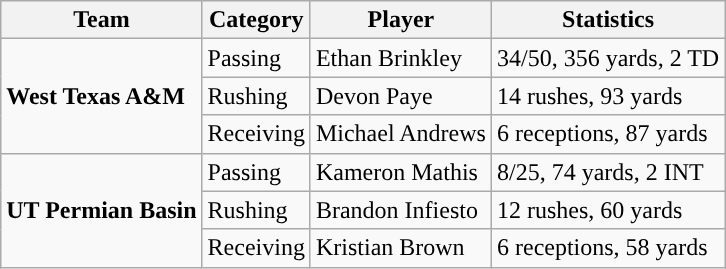<table class="wikitable" style="float: left;">
<tr>
<th>Team</th>
<th>Category</th>
<th>Player</th>
<th>Statistics</th>
</tr>
<tr>
<td rowspan=3><strong>West Texas A&M</strong></td>
<td>Passing</td>
<td>Ethan Brinkley</td>
<td>34/50, 356 yards, 2 TD</td>
</tr>
<tr>
<td>Rushing</td>
<td>Devon Paye</td>
<td>14 rushes, 93 yards</td>
</tr>
<tr>
<td>Receiving</td>
<td>Michael Andrews</td>
<td>6 receptions, 87 yards</td>
</tr>
<tr>
<td rowspan=3><strong>UT Permian Basin</strong></td>
<td>Passing</td>
<td>Kameron Mathis</td>
<td>8/25, 74 yards, 2 INT</td>
</tr>
<tr>
<td>Rushing</td>
<td>Brandon Infiesto</td>
<td>12 rushes, 60 yards</td>
</tr>
<tr>
<td>Receiving</td>
<td>Kristian Brown</td>
<td>6 receptions, 58 yards</td>
</tr>
</table>
